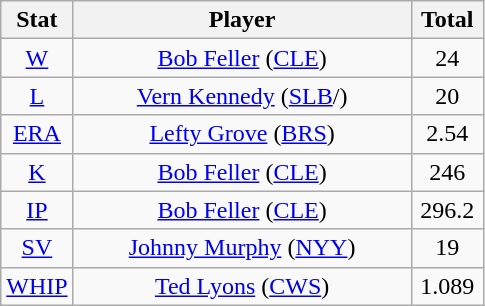<table class="wikitable" style="text-align:center;">
<tr>
<th style="width:15%;">Stat</th>
<th>Player</th>
<th style="width:15%;">Total</th>
</tr>
<tr>
<td><a href='#'>W</a></td>
<td><a href='#'>Bob Feller</a> (<a href='#'>CLE</a>)</td>
<td>24</td>
</tr>
<tr>
<td><a href='#'>L</a></td>
<td><a href='#'>Vern Kennedy</a> (<a href='#'>SLB</a>/)</td>
<td>20</td>
</tr>
<tr>
<td><a href='#'>ERA</a></td>
<td><a href='#'>Lefty Grove</a> (<a href='#'>BRS</a>)</td>
<td>2.54</td>
</tr>
<tr>
<td><a href='#'>K</a></td>
<td><a href='#'>Bob Feller</a> (<a href='#'>CLE</a>)</td>
<td>246</td>
</tr>
<tr>
<td><a href='#'>IP</a></td>
<td><a href='#'>Bob Feller</a> (<a href='#'>CLE</a>)</td>
<td>296.2</td>
</tr>
<tr>
<td><a href='#'>SV</a></td>
<td><a href='#'>Johnny Murphy</a> (<a href='#'>NYY</a>)</td>
<td>19</td>
</tr>
<tr>
<td><a href='#'>WHIP</a></td>
<td><a href='#'>Ted Lyons</a> (<a href='#'>CWS</a>)</td>
<td>1.089</td>
</tr>
</table>
